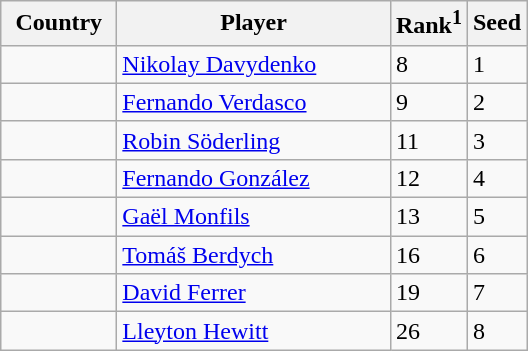<table class="sortable wikitable">
<tr>
<th width="70">Country</th>
<th width="175">Player</th>
<th>Rank<sup>1</sup></th>
<th>Seed</th>
</tr>
<tr>
<td></td>
<td><a href='#'>Nikolay Davydenko</a></td>
<td>8</td>
<td>1</td>
</tr>
<tr>
<td></td>
<td><a href='#'>Fernando Verdasco</a></td>
<td>9</td>
<td>2</td>
</tr>
<tr>
<td></td>
<td><a href='#'>Robin Söderling</a></td>
<td>11</td>
<td>3</td>
</tr>
<tr>
<td></td>
<td><a href='#'>Fernando González</a></td>
<td>12</td>
<td>4</td>
</tr>
<tr>
<td></td>
<td><a href='#'>Gaël Monfils</a></td>
<td>13</td>
<td>5</td>
</tr>
<tr>
<td></td>
<td><a href='#'>Tomáš Berdych</a></td>
<td>16</td>
<td>6</td>
</tr>
<tr>
<td></td>
<td><a href='#'>David Ferrer</a></td>
<td>19</td>
<td>7</td>
</tr>
<tr>
<td></td>
<td><a href='#'>Lleyton Hewitt</a></td>
<td>26</td>
<td>8</td>
</tr>
</table>
